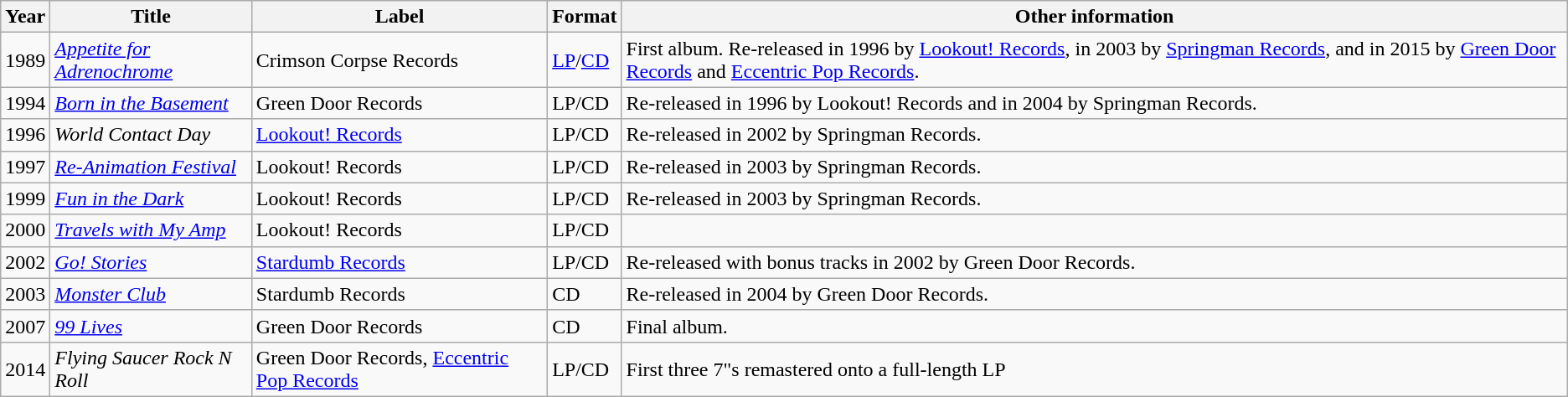<table class="wikitable">
<tr>
<th>Year</th>
<th>Title</th>
<th>Label</th>
<th>Format</th>
<th>Other information</th>
</tr>
<tr>
<td>1989</td>
<td><em><a href='#'>Appetite for Adrenochrome</a></em></td>
<td>Crimson Corpse Records</td>
<td><a href='#'>LP</a>/<a href='#'>CD</a></td>
<td>First album. Re-released in 1996 by <a href='#'>Lookout! Records</a>, in 2003 by <a href='#'>Springman Records</a>, and in 2015 by <a href='#'>Green Door Records</a> and <a href='#'>Eccentric Pop Records</a>.</td>
</tr>
<tr>
<td>1994</td>
<td><em><a href='#'>Born in the Basement</a></em></td>
<td>Green Door Records</td>
<td>LP/CD</td>
<td>Re-released in 1996 by Lookout! Records and in 2004 by Springman Records.</td>
</tr>
<tr>
<td>1996</td>
<td><em>World Contact Day</em></td>
<td><a href='#'>Lookout! Records</a></td>
<td>LP/CD</td>
<td>Re-released in 2002 by Springman Records.</td>
</tr>
<tr>
<td>1997</td>
<td><em><a href='#'>Re-Animation Festival</a></em></td>
<td>Lookout! Records</td>
<td>LP/CD</td>
<td>Re-released in 2003 by Springman Records.</td>
</tr>
<tr>
<td>1999</td>
<td><em><a href='#'>Fun in the Dark</a></em></td>
<td>Lookout! Records</td>
<td>LP/CD</td>
<td>Re-released in 2003 by Springman Records.</td>
</tr>
<tr>
<td>2000</td>
<td><em><a href='#'>Travels with My Amp</a></em></td>
<td>Lookout! Records</td>
<td>LP/CD</td>
<td></td>
</tr>
<tr>
<td>2002</td>
<td><em><a href='#'>Go! Stories</a></em></td>
<td><a href='#'>Stardumb Records</a></td>
<td>LP/CD</td>
<td>Re-released with bonus tracks in 2002 by Green Door Records.</td>
</tr>
<tr>
<td>2003</td>
<td><em><a href='#'>Monster Club</a></em></td>
<td>Stardumb Records</td>
<td>CD</td>
<td>Re-released in 2004 by Green Door Records.</td>
</tr>
<tr>
<td>2007</td>
<td><em><a href='#'>99 Lives</a></em></td>
<td>Green Door Records</td>
<td>CD</td>
<td>Final album.</td>
</tr>
<tr>
<td>2014</td>
<td><em>Flying Saucer Rock N Roll</em></td>
<td>Green Door Records, <a href='#'>Eccentric Pop Records</a></td>
<td>LP/CD</td>
<td>First three 7"s remastered onto a full-length LP</td>
</tr>
</table>
